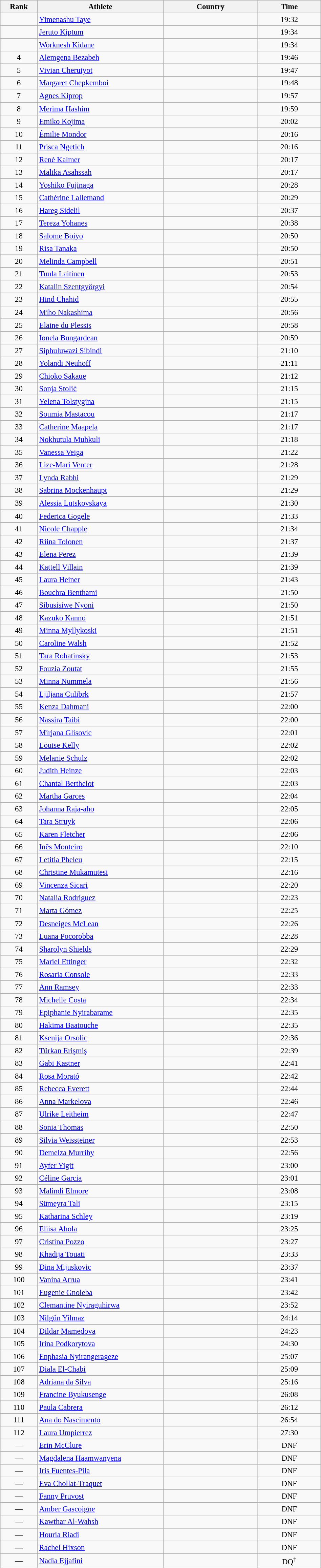<table class="wikitable sortable" style=" text-align:center; font-size:95%;" width="50%">
<tr>
<th width=5%>Rank</th>
<th width=20%>Athlete</th>
<th width=15%>Country</th>
<th width=10%>Time</th>
</tr>
<tr>
<td align=center></td>
<td align=left><a href='#'>Yimenashu Taye</a></td>
<td align=left></td>
<td>19:32</td>
</tr>
<tr>
<td align=center></td>
<td align=left><a href='#'>Jeruto Kiptum</a></td>
<td align=left></td>
<td>19:34</td>
</tr>
<tr>
<td align=center></td>
<td align=left><a href='#'>Worknesh Kidane</a></td>
<td align=left></td>
<td>19:34</td>
</tr>
<tr>
<td align=center>4</td>
<td align=left><a href='#'>Alemgena Bezabeh</a></td>
<td align=left></td>
<td>19:46</td>
</tr>
<tr>
<td align=center>5</td>
<td align=left><a href='#'>Vivian Cheruiyot</a></td>
<td align=left></td>
<td>19:47</td>
</tr>
<tr>
<td align=center>6</td>
<td align=left><a href='#'>Margaret Chepkemboi</a></td>
<td align=left></td>
<td>19:48</td>
</tr>
<tr>
<td align=center>7</td>
<td align=left><a href='#'>Agnes Kiprop</a></td>
<td align=left></td>
<td>19:57</td>
</tr>
<tr>
<td align=center>8</td>
<td align=left><a href='#'>Merima Hashim</a></td>
<td align=left></td>
<td>19:59</td>
</tr>
<tr>
<td align=center>9</td>
<td align=left><a href='#'>Emiko Kojima</a></td>
<td align=left></td>
<td>20:02</td>
</tr>
<tr>
<td align=center>10</td>
<td align=left><a href='#'>Émilie Mondor</a></td>
<td align=left></td>
<td>20:16</td>
</tr>
<tr>
<td align=center>11</td>
<td align=left><a href='#'>Prisca Ngetich</a></td>
<td align=left></td>
<td>20:16</td>
</tr>
<tr>
<td align=center>12</td>
<td align=left><a href='#'>René Kalmer</a></td>
<td align=left></td>
<td>20:17</td>
</tr>
<tr>
<td align=center>13</td>
<td align=left><a href='#'>Malika Asahssah</a></td>
<td align=left></td>
<td>20:17</td>
</tr>
<tr>
<td align=center>14</td>
<td align=left><a href='#'>Yoshiko Fujinaga</a></td>
<td align=left></td>
<td>20:28</td>
</tr>
<tr>
<td align=center>15</td>
<td align=left><a href='#'>Cathérine Lallemand</a></td>
<td align=left></td>
<td>20:29</td>
</tr>
<tr>
<td align=center>16</td>
<td align=left><a href='#'>Hareg Sidelil</a></td>
<td align=left></td>
<td>20:37</td>
</tr>
<tr>
<td align=center>17</td>
<td align=left><a href='#'>Tereza Yohanes</a></td>
<td align=left></td>
<td>20:38</td>
</tr>
<tr>
<td align=center>18</td>
<td align=left><a href='#'>Salome Boiyo</a></td>
<td align=left></td>
<td>20:50</td>
</tr>
<tr>
<td align=center>19</td>
<td align=left><a href='#'>Risa Tanaka</a></td>
<td align=left></td>
<td>20:50</td>
</tr>
<tr>
<td align=center>20</td>
<td align=left><a href='#'>Melinda Campbell</a></td>
<td align=left></td>
<td>20:51</td>
</tr>
<tr>
<td align=center>21</td>
<td align=left><a href='#'>Tuula Laitinen</a></td>
<td align=left></td>
<td>20:53</td>
</tr>
<tr>
<td align=center>22</td>
<td align=left><a href='#'>Katalin Szentgyörgyi</a></td>
<td align=left></td>
<td>20:54</td>
</tr>
<tr>
<td align=center>23</td>
<td align=left><a href='#'>Hind Chahid</a></td>
<td align=left></td>
<td>20:55</td>
</tr>
<tr>
<td align=center>24</td>
<td align=left><a href='#'>Miho Nakashima</a></td>
<td align=left></td>
<td>20:56</td>
</tr>
<tr>
<td align=center>25</td>
<td align=left><a href='#'>Elaine du Plessis</a></td>
<td align=left></td>
<td>20:58</td>
</tr>
<tr>
<td align=center>26</td>
<td align=left><a href='#'>Ionela Bungardean</a></td>
<td align=left></td>
<td>20:59</td>
</tr>
<tr>
<td align=center>27</td>
<td align=left><a href='#'>Siphuluwazi Sibindi</a></td>
<td align=left></td>
<td>21:10</td>
</tr>
<tr>
<td align=center>28</td>
<td align=left><a href='#'>Yolandi Neuhoff</a></td>
<td align=left></td>
<td>21:11</td>
</tr>
<tr>
<td align=center>29</td>
<td align=left><a href='#'>Chioko Sakaue</a></td>
<td align=left></td>
<td>21:12</td>
</tr>
<tr>
<td align=center>30</td>
<td align=left><a href='#'>Sonja Stolić</a></td>
<td align=left></td>
<td>21:15</td>
</tr>
<tr>
<td align=center>31</td>
<td align=left><a href='#'>Yelena Tolstygina</a></td>
<td align=left></td>
<td>21:15</td>
</tr>
<tr>
<td align=center>32</td>
<td align=left><a href='#'>Soumia Mastacou</a></td>
<td align=left></td>
<td>21:17</td>
</tr>
<tr>
<td align=center>33</td>
<td align=left><a href='#'>Catherine Maapela</a></td>
<td align=left></td>
<td>21:17</td>
</tr>
<tr>
<td align=center>34</td>
<td align=left><a href='#'>Nokhutula Muhkuli</a></td>
<td align=left></td>
<td>21:18</td>
</tr>
<tr>
<td align=center>35</td>
<td align=left><a href='#'>Vanessa Veiga</a></td>
<td align=left></td>
<td>21:22</td>
</tr>
<tr>
<td align=center>36</td>
<td align=left><a href='#'>Lize-Mari Venter</a></td>
<td align=left></td>
<td>21:28</td>
</tr>
<tr>
<td align=center>37</td>
<td align=left><a href='#'>Lynda Rabhi</a></td>
<td align=left></td>
<td>21:29</td>
</tr>
<tr>
<td align=center>38</td>
<td align=left><a href='#'>Sabrina Mockenhaupt</a></td>
<td align=left></td>
<td>21:29</td>
</tr>
<tr>
<td align=center>39</td>
<td align=left><a href='#'>Alessia Lutskovskaya</a></td>
<td align=left></td>
<td>21:30</td>
</tr>
<tr>
<td align=center>40</td>
<td align=left><a href='#'>Federica Gogele</a></td>
<td align=left></td>
<td>21:33</td>
</tr>
<tr>
<td align=center>41</td>
<td align=left><a href='#'>Nicole Chapple</a></td>
<td align=left></td>
<td>21:34</td>
</tr>
<tr>
<td align=center>42</td>
<td align=left><a href='#'>Riina Tolonen</a></td>
<td align=left></td>
<td>21:37</td>
</tr>
<tr>
<td align=center>43</td>
<td align=left><a href='#'>Elena Perez</a></td>
<td align=left></td>
<td>21:39</td>
</tr>
<tr>
<td align=center>44</td>
<td align=left><a href='#'>Kattell Villain</a></td>
<td align=left></td>
<td>21:39</td>
</tr>
<tr>
<td align=center>45</td>
<td align=left><a href='#'>Laura Heiner</a></td>
<td align=left></td>
<td>21:43</td>
</tr>
<tr>
<td align=center>46</td>
<td align=left><a href='#'>Bouchra Benthami</a></td>
<td align=left></td>
<td>21:50</td>
</tr>
<tr>
<td align=center>47</td>
<td align=left><a href='#'>Sibusisiwe Nyoni</a></td>
<td align=left></td>
<td>21:50</td>
</tr>
<tr>
<td align=center>48</td>
<td align=left><a href='#'>Kazuko Kanno</a></td>
<td align=left></td>
<td>21:51</td>
</tr>
<tr>
<td align=center>49</td>
<td align=left><a href='#'>Minna Myllykoski</a></td>
<td align=left></td>
<td>21:51</td>
</tr>
<tr>
<td align=center>50</td>
<td align=left><a href='#'>Caroline Walsh</a></td>
<td align=left></td>
<td>21:52</td>
</tr>
<tr>
<td align=center>51</td>
<td align=left><a href='#'>Tara Rohatinsky</a></td>
<td align=left></td>
<td>21:53</td>
</tr>
<tr>
<td align=center>52</td>
<td align=left><a href='#'>Fouzia Zoutat</a></td>
<td align=left></td>
<td>21:55</td>
</tr>
<tr>
<td align=center>53</td>
<td align=left><a href='#'>Minna Nummela</a></td>
<td align=left></td>
<td>21:56</td>
</tr>
<tr>
<td align=center>54</td>
<td align=left><a href='#'>Ljiljana Culibrk</a></td>
<td align=left></td>
<td>21:57</td>
</tr>
<tr>
<td align=center>55</td>
<td align=left><a href='#'>Kenza Dahmani</a></td>
<td align=left></td>
<td>22:00</td>
</tr>
<tr>
<td align=center>56</td>
<td align=left><a href='#'>Nassira Taibi</a></td>
<td align=left></td>
<td>22:00</td>
</tr>
<tr>
<td align=center>57</td>
<td align=left><a href='#'>Mirjana Glisovic</a></td>
<td align=left></td>
<td>22:01</td>
</tr>
<tr>
<td align=center>58</td>
<td align=left><a href='#'>Louise Kelly</a></td>
<td align=left></td>
<td>22:02</td>
</tr>
<tr>
<td align=center>59</td>
<td align=left><a href='#'>Melanie Schulz</a></td>
<td align=left></td>
<td>22:02</td>
</tr>
<tr>
<td align=center>60</td>
<td align=left><a href='#'>Judith Heinze</a></td>
<td align=left></td>
<td>22:03</td>
</tr>
<tr>
<td align=center>61</td>
<td align=left><a href='#'>Chantal Berthelot</a></td>
<td align=left></td>
<td>22:03</td>
</tr>
<tr>
<td align=center>62</td>
<td align=left><a href='#'>Martha Garces</a></td>
<td align=left></td>
<td>22:04</td>
</tr>
<tr>
<td align=center>63</td>
<td align=left><a href='#'>Johanna Raja-aho</a></td>
<td align=left></td>
<td>22:05</td>
</tr>
<tr>
<td align=center>64</td>
<td align=left><a href='#'>Tara Struyk</a></td>
<td align=left></td>
<td>22:06</td>
</tr>
<tr>
<td align=center>65</td>
<td align=left><a href='#'>Karen Fletcher</a></td>
<td align=left></td>
<td>22:06</td>
</tr>
<tr>
<td align=center>66</td>
<td align=left><a href='#'>Inês Monteiro</a></td>
<td align=left></td>
<td>22:10</td>
</tr>
<tr>
<td align=center>67</td>
<td align=left><a href='#'>Letitia Pheleu</a></td>
<td align=left></td>
<td>22:15</td>
</tr>
<tr>
<td align=center>68</td>
<td align=left><a href='#'>Christine Mukamutesi</a></td>
<td align=left></td>
<td>22:16</td>
</tr>
<tr>
<td align=center>69</td>
<td align=left><a href='#'>Vincenza Sicari</a></td>
<td align=left></td>
<td>22:20</td>
</tr>
<tr>
<td align=center>70</td>
<td align=left><a href='#'>Natalia Rodríguez</a></td>
<td align=left></td>
<td>22:23</td>
</tr>
<tr>
<td align=center>71</td>
<td align=left><a href='#'>Marta Gómez</a></td>
<td align=left></td>
<td>22:25</td>
</tr>
<tr>
<td align=center>72</td>
<td align=left><a href='#'>Desneiges McLean</a></td>
<td align=left></td>
<td>22:26</td>
</tr>
<tr>
<td align=center>73</td>
<td align=left><a href='#'>Luana Pocorobba</a></td>
<td align=left></td>
<td>22:28</td>
</tr>
<tr>
<td align=center>74</td>
<td align=left><a href='#'>Sharolyn Shields</a></td>
<td align=left></td>
<td>22:29</td>
</tr>
<tr>
<td align=center>75</td>
<td align=left><a href='#'>Mariel Ettinger</a></td>
<td align=left></td>
<td>22:32</td>
</tr>
<tr>
<td align=center>76</td>
<td align=left><a href='#'>Rosaria Console</a></td>
<td align=left></td>
<td>22:33</td>
</tr>
<tr>
<td align=center>77</td>
<td align=left><a href='#'>Ann Ramsey</a></td>
<td align=left></td>
<td>22:33</td>
</tr>
<tr>
<td align=center>78</td>
<td align=left><a href='#'>Michelle Costa</a></td>
<td align=left></td>
<td>22:34</td>
</tr>
<tr>
<td align=center>79</td>
<td align=left><a href='#'>Epiphanie Nyirabarame</a></td>
<td align=left></td>
<td>22:35</td>
</tr>
<tr>
<td align=center>80</td>
<td align=left><a href='#'>Hakima Baatouche</a></td>
<td align=left></td>
<td>22:35</td>
</tr>
<tr>
<td align=center>81</td>
<td align=left><a href='#'>Ksenija Orsolic</a></td>
<td align=left></td>
<td>22:36</td>
</tr>
<tr>
<td align=center>82</td>
<td align=left><a href='#'>Türkan Erişmiş</a></td>
<td align=left></td>
<td>22:39</td>
</tr>
<tr>
<td align=center>83</td>
<td align=left><a href='#'>Gabi Kastner</a></td>
<td align=left></td>
<td>22:41</td>
</tr>
<tr>
<td align=center>84</td>
<td align=left><a href='#'>Rosa Morató</a></td>
<td align=left></td>
<td>22:42</td>
</tr>
<tr>
<td align=center>85</td>
<td align=left><a href='#'>Rebecca Everett</a></td>
<td align=left></td>
<td>22:44</td>
</tr>
<tr>
<td align=center>86</td>
<td align=left><a href='#'>Anna Markelova</a></td>
<td align=left></td>
<td>22:46</td>
</tr>
<tr>
<td align=center>87</td>
<td align=left><a href='#'>Ulrike Leitheim</a></td>
<td align=left></td>
<td>22:47</td>
</tr>
<tr>
<td align=center>88</td>
<td align=left><a href='#'>Sonia Thomas</a></td>
<td align=left></td>
<td>22:50</td>
</tr>
<tr>
<td align=center>89</td>
<td align=left><a href='#'>Silvia Weissteiner</a></td>
<td align=left></td>
<td>22:53</td>
</tr>
<tr>
<td align=center>90</td>
<td align=left><a href='#'>Demelza Murrihy</a></td>
<td align=left></td>
<td>22:56</td>
</tr>
<tr>
<td align=center>91</td>
<td align=left><a href='#'>Ayfer Yigit</a></td>
<td align=left></td>
<td>23:00</td>
</tr>
<tr>
<td align=center>92</td>
<td align=left><a href='#'>Céline Garcia</a></td>
<td align=left></td>
<td>23:01</td>
</tr>
<tr>
<td align=center>93</td>
<td align=left><a href='#'>Malindi Elmore</a></td>
<td align=left></td>
<td>23:08</td>
</tr>
<tr>
<td align=center>94</td>
<td align=left><a href='#'>Sümeyra Tali</a></td>
<td align=left></td>
<td>23:15</td>
</tr>
<tr>
<td align=center>95</td>
<td align=left><a href='#'>Katharina Schley</a></td>
<td align=left></td>
<td>23:19</td>
</tr>
<tr>
<td align=center>96</td>
<td align=left><a href='#'>Eliisa Ahola</a></td>
<td align=left></td>
<td>23:25</td>
</tr>
<tr>
<td align=center>97</td>
<td align=left><a href='#'>Cristina Pozzo</a></td>
<td align=left></td>
<td>23:27</td>
</tr>
<tr>
<td align=center>98</td>
<td align=left><a href='#'>Khadija Touati</a></td>
<td align=left></td>
<td>23:33</td>
</tr>
<tr>
<td align=center>99</td>
<td align=left><a href='#'>Dina Mijuskovic</a></td>
<td align=left></td>
<td>23:37</td>
</tr>
<tr>
<td align=center>100</td>
<td align=left><a href='#'>Vanina Arrua</a></td>
<td align=left></td>
<td>23:41</td>
</tr>
<tr>
<td align=center>101</td>
<td align=left><a href='#'>Eugenie Gnoleba</a></td>
<td align=left></td>
<td>23:42</td>
</tr>
<tr>
<td align=center>102</td>
<td align=left><a href='#'>Clemantine Nyiraguhirwa</a></td>
<td align=left></td>
<td>23:52</td>
</tr>
<tr>
<td align=center>103</td>
<td align=left><a href='#'>Nilgün Yilmaz</a></td>
<td align=left></td>
<td>24:14</td>
</tr>
<tr>
<td align=center>104</td>
<td align=left><a href='#'>Dildar Mamedova</a></td>
<td align=left></td>
<td>24:23</td>
</tr>
<tr>
<td align=center>105</td>
<td align=left><a href='#'>Irina Podkorytova</a></td>
<td align=left></td>
<td>24:30</td>
</tr>
<tr>
<td align=center>106</td>
<td align=left><a href='#'>Enphasia Nyirangerageze</a></td>
<td align=left></td>
<td>25:07</td>
</tr>
<tr>
<td align=center>107</td>
<td align=left><a href='#'>Diala El-Chabi</a></td>
<td align=left></td>
<td>25:09</td>
</tr>
<tr>
<td align=center>108</td>
<td align=left><a href='#'>Adriana da Silva</a></td>
<td align=left></td>
<td>25:16</td>
</tr>
<tr>
<td align=center>109</td>
<td align=left><a href='#'>Francine Byukusenge</a></td>
<td align=left></td>
<td>26:08</td>
</tr>
<tr>
<td align=center>110</td>
<td align=left><a href='#'>Paula Cabrera</a></td>
<td align=left></td>
<td>26:12</td>
</tr>
<tr>
<td align=center>111</td>
<td align=left><a href='#'>Ana do Nascimento</a></td>
<td align=left></td>
<td>26:54</td>
</tr>
<tr>
<td align=center>112</td>
<td align=left><a href='#'>Laura Umpierrez</a></td>
<td align=left></td>
<td>27:30</td>
</tr>
<tr>
<td align=center>—</td>
<td align=left><a href='#'>Erin McClure</a></td>
<td align=left></td>
<td>DNF</td>
</tr>
<tr>
<td align=center>—</td>
<td align=left><a href='#'>Magdalena Haamwanyena</a></td>
<td align=left></td>
<td>DNF</td>
</tr>
<tr>
<td align=center>—</td>
<td align=left><a href='#'>Iris Fuentes-Pila</a></td>
<td align=left></td>
<td>DNF</td>
</tr>
<tr>
<td align=center>—</td>
<td align=left><a href='#'>Eva Chollat-Traquet</a></td>
<td align=left></td>
<td>DNF</td>
</tr>
<tr>
<td align=center>—</td>
<td align=left><a href='#'>Fanny Pruvost</a></td>
<td align=left></td>
<td>DNF</td>
</tr>
<tr>
<td align=center>—</td>
<td align=left><a href='#'>Amber Gascoigne</a></td>
<td align=left></td>
<td>DNF</td>
</tr>
<tr>
<td align=center>—</td>
<td align=left><a href='#'>Kawthar Al-Wahsh</a></td>
<td align=left></td>
<td>DNF</td>
</tr>
<tr>
<td align=center>—</td>
<td align=left><a href='#'>Houria Riadi</a></td>
<td align=left></td>
<td>DNF</td>
</tr>
<tr>
<td align=center>—</td>
<td align=left><a href='#'>Rachel Hixson</a></td>
<td align=left></td>
<td>DNF</td>
</tr>
<tr>
<td align=center>—</td>
<td align=left><a href='#'>Nadia Ejjafini</a></td>
<td align=left></td>
<td>DQ<sup>†</sup></td>
</tr>
</table>
